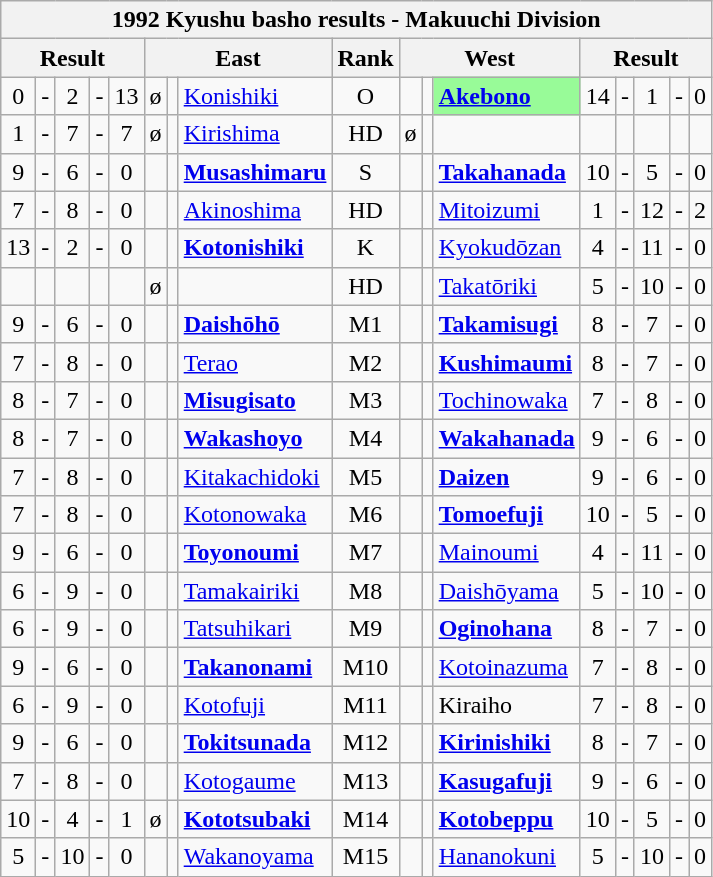<table class="wikitable">
<tr>
<th colspan="17">1992 Kyushu basho results - Makuuchi Division</th>
</tr>
<tr>
<th colspan="5">Result</th>
<th colspan="3">East</th>
<th>Rank</th>
<th colspan="3">West</th>
<th colspan="5">Result</th>
</tr>
<tr>
<td align=center>0</td>
<td align=center>-</td>
<td align=center>2</td>
<td align=center>-</td>
<td align=center>13</td>
<td align=center>ø</td>
<td align=center></td>
<td><a href='#'>Konishiki</a></td>
<td align=center>O</td>
<td align=center></td>
<td align=center></td>
<td style="background: PaleGreen;"><strong><a href='#'>Akebono</a></strong></td>
<td align=center>14</td>
<td align=center>-</td>
<td align=center>1</td>
<td align=center>-</td>
<td align=center>0</td>
</tr>
<tr>
<td align=center>1</td>
<td align=center>-</td>
<td align=center>7</td>
<td align=center>-</td>
<td align=center>7</td>
<td align=center>ø</td>
<td align=center></td>
<td><a href='#'>Kirishima</a></td>
<td align=center>HD</td>
<td align=center>ø</td>
<td align=center></td>
<td></td>
<td align=center></td>
<td align=center></td>
<td align=center></td>
<td align=center></td>
<td align=center></td>
</tr>
<tr>
<td align=center>9</td>
<td align=center>-</td>
<td align=center>6</td>
<td align=center>-</td>
<td align=center>0</td>
<td align=center></td>
<td align=center></td>
<td><strong><a href='#'>Musashimaru</a></strong></td>
<td align=center>S</td>
<td align=center></td>
<td align=center></td>
<td><strong><a href='#'>Takahanada</a></strong></td>
<td align=center>10</td>
<td align=center>-</td>
<td align=center>5</td>
<td align=center>-</td>
<td align=center>0</td>
</tr>
<tr>
<td align=center>7</td>
<td align=center>-</td>
<td align=center>8</td>
<td align=center>-</td>
<td align=center>0</td>
<td align=center></td>
<td align=center></td>
<td><a href='#'>Akinoshima</a></td>
<td align=center>HD</td>
<td align=center></td>
<td align=center></td>
<td><a href='#'>Mitoizumi</a></td>
<td align=center>1</td>
<td align=center>-</td>
<td align=center>12</td>
<td align=center>-</td>
<td align=center>2</td>
</tr>
<tr>
<td align=center>13</td>
<td align=center>-</td>
<td align=center>2</td>
<td align=center>-</td>
<td align=center>0</td>
<td align=center></td>
<td align=center></td>
<td><strong><a href='#'>Kotonishiki</a></strong></td>
<td align=center>K</td>
<td align=center></td>
<td align=center></td>
<td><a href='#'>Kyokudōzan</a></td>
<td align=center>4</td>
<td align=center>-</td>
<td align=center>11</td>
<td align=center>-</td>
<td align=center>0</td>
</tr>
<tr>
<td align=center></td>
<td align=center></td>
<td align=center></td>
<td align=center></td>
<td align=center></td>
<td align=center>ø</td>
<td align=center></td>
<td></td>
<td align=center>HD</td>
<td align=center></td>
<td align=center></td>
<td><a href='#'>Takatōriki</a></td>
<td align=center>5</td>
<td align=center>-</td>
<td align=center>10</td>
<td align=center>-</td>
<td align=center>0</td>
</tr>
<tr>
<td align=center>9</td>
<td align=center>-</td>
<td align=center>6</td>
<td align=center>-</td>
<td align=center>0</td>
<td align=center></td>
<td align=center></td>
<td><strong><a href='#'>Daishōhō</a></strong></td>
<td align=center>M1</td>
<td align=center></td>
<td align=center></td>
<td><strong><a href='#'>Takamisugi</a></strong></td>
<td align=center>8</td>
<td align=center>-</td>
<td align=center>7</td>
<td align=center>-</td>
<td align=center>0</td>
</tr>
<tr>
<td align=center>7</td>
<td align=center>-</td>
<td align=center>8</td>
<td align=center>-</td>
<td align=center>0</td>
<td align=center></td>
<td align=center></td>
<td><a href='#'>Terao</a></td>
<td align=center>M2</td>
<td align=center></td>
<td align=center></td>
<td><strong><a href='#'>Kushimaumi</a></strong></td>
<td align=center>8</td>
<td align=center>-</td>
<td align=center>7</td>
<td align=center>-</td>
<td align=center>0</td>
</tr>
<tr>
<td align=center>8</td>
<td align=center>-</td>
<td align=center>7</td>
<td align=center>-</td>
<td align=center>0</td>
<td align=center></td>
<td align=center></td>
<td><strong><a href='#'>Misugisato</a></strong></td>
<td align=center>M3</td>
<td align=center></td>
<td align=center></td>
<td><a href='#'>Tochinowaka</a></td>
<td align=center>7</td>
<td align=center>-</td>
<td align=center>8</td>
<td align=center>-</td>
<td align=center>0</td>
</tr>
<tr>
<td align=center>8</td>
<td align=center>-</td>
<td align=center>7</td>
<td align=center>-</td>
<td align=center>0</td>
<td align=center></td>
<td align=center></td>
<td><strong><a href='#'>Wakashoyo</a></strong></td>
<td align=center>M4</td>
<td align=center></td>
<td align=center></td>
<td><strong><a href='#'>Wakahanada</a></strong></td>
<td align=center>9</td>
<td align=center>-</td>
<td align=center>6</td>
<td align=center>-</td>
<td align=center>0</td>
</tr>
<tr>
<td align=center>7</td>
<td align=center>-</td>
<td align=center>8</td>
<td align=center>-</td>
<td align=center>0</td>
<td align=center></td>
<td align=center></td>
<td><a href='#'>Kitakachidoki</a></td>
<td align=center>M5</td>
<td align=center></td>
<td align=center></td>
<td><strong><a href='#'>Daizen</a></strong></td>
<td align=center>9</td>
<td align=center>-</td>
<td align=center>6</td>
<td align=center>-</td>
<td align=center>0</td>
</tr>
<tr>
<td align=center>7</td>
<td align=center>-</td>
<td align=center>8</td>
<td align=center>-</td>
<td align=center>0</td>
<td align=center></td>
<td align=center></td>
<td><a href='#'>Kotonowaka</a></td>
<td align=center>M6</td>
<td align=center></td>
<td align=center></td>
<td><strong><a href='#'>Tomoefuji</a></strong></td>
<td align=center>10</td>
<td align=center>-</td>
<td align=center>5</td>
<td align=center>-</td>
<td align=center>0</td>
</tr>
<tr>
<td align=center>9</td>
<td align=center>-</td>
<td align=center>6</td>
<td align=center>-</td>
<td align=center>0</td>
<td align=center></td>
<td align=center></td>
<td><strong><a href='#'>Toyonoumi</a></strong></td>
<td align=center>M7</td>
<td align=center></td>
<td align=center></td>
<td><a href='#'>Mainoumi</a></td>
<td align=center>4</td>
<td align=center>-</td>
<td align=center>11</td>
<td align=center>-</td>
<td align=center>0</td>
</tr>
<tr>
<td align=center>6</td>
<td align=center>-</td>
<td align=center>9</td>
<td align=center>-</td>
<td align=center>0</td>
<td align=center></td>
<td align=center></td>
<td><a href='#'>Tamakairiki</a></td>
<td align=center>M8</td>
<td align=center></td>
<td align=center></td>
<td><a href='#'>Daishōyama</a></td>
<td align=center>5</td>
<td align=center>-</td>
<td align=center>10</td>
<td align=center>-</td>
<td align=center>0</td>
</tr>
<tr>
<td align=center>6</td>
<td align=center>-</td>
<td align=center>9</td>
<td align=center>-</td>
<td align=center>0</td>
<td align=center></td>
<td align=center></td>
<td><a href='#'>Tatsuhikari</a></td>
<td align=center>M9</td>
<td align=center></td>
<td align=center></td>
<td><strong><a href='#'>Oginohana</a></strong></td>
<td align=center>8</td>
<td align=center>-</td>
<td align=center>7</td>
<td align=center>-</td>
<td align=center>0</td>
</tr>
<tr>
<td align=center>9</td>
<td align=center>-</td>
<td align=center>6</td>
<td align=center>-</td>
<td align=center>0</td>
<td align=center></td>
<td align=center></td>
<td><strong><a href='#'>Takanonami</a></strong></td>
<td align=center>M10</td>
<td align=center></td>
<td align=center></td>
<td><a href='#'>Kotoinazuma</a></td>
<td align=center>7</td>
<td align=center>-</td>
<td align=center>8</td>
<td align=center>-</td>
<td align=center>0</td>
</tr>
<tr>
<td align=center>6</td>
<td align=center>-</td>
<td align=center>9</td>
<td align=center>-</td>
<td align=center>0</td>
<td align=center></td>
<td align=center></td>
<td><a href='#'>Kotofuji</a></td>
<td align=center>M11</td>
<td align=center></td>
<td align=center></td>
<td>Kiraiho</td>
<td align=center>7</td>
<td align=center>-</td>
<td align=center>8</td>
<td align=center>-</td>
<td align=center>0</td>
</tr>
<tr>
<td align=center>9</td>
<td align=center>-</td>
<td align=center>6</td>
<td align=center>-</td>
<td align=center>0</td>
<td align=center></td>
<td align=center></td>
<td><strong><a href='#'>Tokitsunada</a></strong></td>
<td align=center>M12</td>
<td align=center></td>
<td align=center></td>
<td><strong><a href='#'>Kirinishiki</a></strong></td>
<td align=center>8</td>
<td align=center>-</td>
<td align=center>7</td>
<td align=center>-</td>
<td align=center>0</td>
</tr>
<tr>
<td align=center>7</td>
<td align=center>-</td>
<td align=center>8</td>
<td align=center>-</td>
<td align=center>0</td>
<td align=center></td>
<td align=center></td>
<td><a href='#'>Kotogaume</a></td>
<td align=center>M13</td>
<td align=center></td>
<td align=center></td>
<td><strong><a href='#'>Kasugafuji</a></strong></td>
<td align=center>9</td>
<td align=center>-</td>
<td align=center>6</td>
<td align=center>-</td>
<td align=center>0</td>
</tr>
<tr>
<td align=center>10</td>
<td align=center>-</td>
<td align=center>4</td>
<td align=center>-</td>
<td align=center>1</td>
<td align=center>ø</td>
<td align=center></td>
<td><strong><a href='#'>Kototsubaki</a></strong></td>
<td align=center>M14</td>
<td align=center></td>
<td align=center></td>
<td><strong><a href='#'>Kotobeppu</a></strong></td>
<td align=center>10</td>
<td align=center>-</td>
<td align=center>5</td>
<td align=center>-</td>
<td align=center>0</td>
</tr>
<tr>
<td align=center>5</td>
<td align=center>-</td>
<td align=center>10</td>
<td align=center>-</td>
<td align=center>0</td>
<td align=center></td>
<td align=center></td>
<td><a href='#'>Wakanoyama</a></td>
<td align=center>M15</td>
<td align=center></td>
<td align=center></td>
<td><a href='#'>Hananokuni</a></td>
<td align=center>5</td>
<td align=center>-</td>
<td align=center>10</td>
<td align=center>-</td>
<td align=center>0</td>
</tr>
</table>
